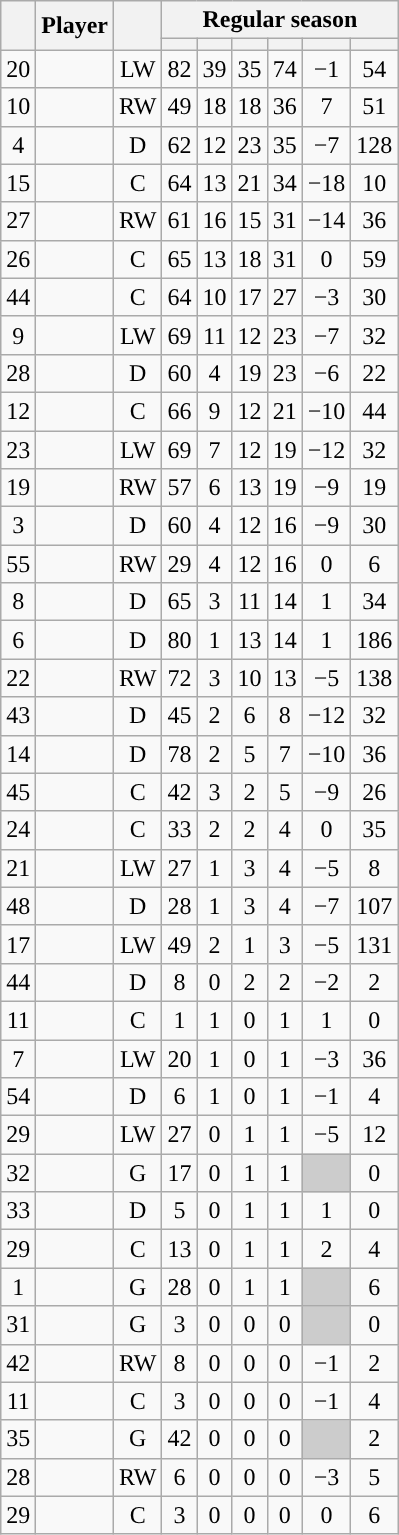<table class="wikitable sortable plainrowheaders" style="text-align:center;">
<tr>
<th scope="col" data-sort-type="number" rowspan="2"></th>
<th scope="col" rowspan="2">Player</th>
<th scope="col" rowspan="2"></th>
<th scope=colgroup colspan=6>Regular season</th>
</tr>
<tr>
<th scope="col" data-sort-type="number"></th>
<th scope="col" data-sort-type="number"></th>
<th scope="col" data-sort-type="number"></th>
<th scope="col" data-sort-type="number"></th>
<th scope="col" data-sort-type="number"></th>
<th scope="col" data-sort-type="number"></th>
</tr>
<tr>
<td scope="row">20</td>
<td align="left"></td>
<td>LW</td>
<td>82</td>
<td>39</td>
<td>35</td>
<td>74</td>
<td>−1</td>
<td>54</td>
</tr>
<tr>
<td scope="row">10</td>
<td align="left"></td>
<td>RW</td>
<td>49</td>
<td>18</td>
<td>18</td>
<td>36</td>
<td>7</td>
<td>51</td>
</tr>
<tr>
<td scope="row">4</td>
<td align="left"></td>
<td>D</td>
<td>62</td>
<td>12</td>
<td>23</td>
<td>35</td>
<td>−7</td>
<td>128</td>
</tr>
<tr>
<td scope="row">15</td>
<td align="left"></td>
<td>C</td>
<td>64</td>
<td>13</td>
<td>21</td>
<td>34</td>
<td>−18</td>
<td>10</td>
</tr>
<tr>
<td scope="row">27</td>
<td align="left"></td>
<td>RW</td>
<td>61</td>
<td>16</td>
<td>15</td>
<td>31</td>
<td>−14</td>
<td>36</td>
</tr>
<tr>
<td scope="row">26</td>
<td align="left"></td>
<td>C</td>
<td>65</td>
<td>13</td>
<td>18</td>
<td>31</td>
<td>0</td>
<td>59</td>
</tr>
<tr>
<td scope="row">44</td>
<td align="left"></td>
<td>C</td>
<td>64</td>
<td>10</td>
<td>17</td>
<td>27</td>
<td>−3</td>
<td>30</td>
</tr>
<tr>
<td scope="row">9</td>
<td align="left"></td>
<td>LW</td>
<td>69</td>
<td>11</td>
<td>12</td>
<td>23</td>
<td>−7</td>
<td>32</td>
</tr>
<tr>
<td scope="row">28</td>
<td align="left"></td>
<td>D</td>
<td>60</td>
<td>4</td>
<td>19</td>
<td>23</td>
<td>−6</td>
<td>22</td>
</tr>
<tr>
<td scope="row">12</td>
<td align="left"></td>
<td>C</td>
<td>66</td>
<td>9</td>
<td>12</td>
<td>21</td>
<td>−10</td>
<td>44</td>
</tr>
<tr>
<td scope="row">23</td>
<td align="left"></td>
<td>LW</td>
<td>69</td>
<td>7</td>
<td>12</td>
<td>19</td>
<td>−12</td>
<td>32</td>
</tr>
<tr>
<td scope="row">19</td>
<td align="left"></td>
<td>RW</td>
<td>57</td>
<td>6</td>
<td>13</td>
<td>19</td>
<td>−9</td>
<td>19</td>
</tr>
<tr>
<td scope="row">3</td>
<td align="left"></td>
<td>D</td>
<td>60</td>
<td>4</td>
<td>12</td>
<td>16</td>
<td>−9</td>
<td>30</td>
</tr>
<tr>
<td scope="row">55</td>
<td align="left"></td>
<td>RW</td>
<td>29</td>
<td>4</td>
<td>12</td>
<td>16</td>
<td>0</td>
<td>6</td>
</tr>
<tr>
<td scope="row">8</td>
<td align="left"></td>
<td>D</td>
<td>65</td>
<td>3</td>
<td>11</td>
<td>14</td>
<td>1</td>
<td>34</td>
</tr>
<tr>
<td scope="row">6</td>
<td align="left"></td>
<td>D</td>
<td>80</td>
<td>1</td>
<td>13</td>
<td>14</td>
<td>1</td>
<td>186</td>
</tr>
<tr>
<td scope="row">22</td>
<td align="left"></td>
<td>RW</td>
<td>72</td>
<td>3</td>
<td>10</td>
<td>13</td>
<td>−5</td>
<td>138</td>
</tr>
<tr>
<td scope="row">43</td>
<td align="left"></td>
<td>D</td>
<td>45</td>
<td>2</td>
<td>6</td>
<td>8</td>
<td>−12</td>
<td>32</td>
</tr>
<tr>
<td scope="row">14</td>
<td align="left"></td>
<td>D</td>
<td>78</td>
<td>2</td>
<td>5</td>
<td>7</td>
<td>−10</td>
<td>36</td>
</tr>
<tr>
<td scope="row">45</td>
<td align="left"></td>
<td>C</td>
<td>42</td>
<td>3</td>
<td>2</td>
<td>5</td>
<td>−9</td>
<td>26</td>
</tr>
<tr>
<td scope="row">24</td>
<td align="left"></td>
<td>C</td>
<td>33</td>
<td>2</td>
<td>2</td>
<td>4</td>
<td>0</td>
<td>35</td>
</tr>
<tr>
<td scope="row">21</td>
<td align="left"></td>
<td>LW</td>
<td>27</td>
<td>1</td>
<td>3</td>
<td>4</td>
<td>−5</td>
<td>8</td>
</tr>
<tr>
<td scope="row">48</td>
<td align="left"></td>
<td>D</td>
<td>28</td>
<td>1</td>
<td>3</td>
<td>4</td>
<td>−7</td>
<td>107</td>
</tr>
<tr>
<td scope="row">17</td>
<td align="left"></td>
<td>LW</td>
<td>49</td>
<td>2</td>
<td>1</td>
<td>3</td>
<td>−5</td>
<td>131</td>
</tr>
<tr>
<td scope="row">44</td>
<td align="left"></td>
<td>D</td>
<td>8</td>
<td>0</td>
<td>2</td>
<td>2</td>
<td>−2</td>
<td>2</td>
</tr>
<tr>
<td scope="row">11</td>
<td align="left"></td>
<td>C</td>
<td>1</td>
<td>1</td>
<td>0</td>
<td>1</td>
<td>1</td>
<td>0</td>
</tr>
<tr>
<td scope="row">7</td>
<td align="left"></td>
<td>LW</td>
<td>20</td>
<td>1</td>
<td>0</td>
<td>1</td>
<td>−3</td>
<td>36</td>
</tr>
<tr>
<td scope="row">54</td>
<td align="left"></td>
<td>D</td>
<td>6</td>
<td>1</td>
<td>0</td>
<td>1</td>
<td>−1</td>
<td>4</td>
</tr>
<tr>
<td scope="row">29</td>
<td align="left"></td>
<td>LW</td>
<td>27</td>
<td>0</td>
<td>1</td>
<td>1</td>
<td>−5</td>
<td>12</td>
</tr>
<tr>
<td scope="row">32</td>
<td align="left"></td>
<td>G</td>
<td>17</td>
<td>0</td>
<td>1</td>
<td>1</td>
<td style="background:#ccc"></td>
<td>0</td>
</tr>
<tr>
<td scope="row">33</td>
<td align="left"></td>
<td>D</td>
<td>5</td>
<td>0</td>
<td>1</td>
<td>1</td>
<td>1</td>
<td>0</td>
</tr>
<tr>
<td scope="row">29</td>
<td align="left"></td>
<td>C</td>
<td>13</td>
<td>0</td>
<td>1</td>
<td>1</td>
<td>2</td>
<td>4</td>
</tr>
<tr>
<td scope="row">1</td>
<td align="left"></td>
<td>G</td>
<td>28</td>
<td>0</td>
<td>1</td>
<td>1</td>
<td style="background:#ccc"></td>
<td>6</td>
</tr>
<tr>
<td scope="row">31</td>
<td align="left"></td>
<td>G</td>
<td>3</td>
<td>0</td>
<td>0</td>
<td>0</td>
<td style="background:#ccc"></td>
<td>0</td>
</tr>
<tr>
<td scope="row">42</td>
<td align="left"></td>
<td>RW</td>
<td>8</td>
<td>0</td>
<td>0</td>
<td>0</td>
<td>−1</td>
<td>2</td>
</tr>
<tr>
<td scope="row">11</td>
<td align="left"></td>
<td>C</td>
<td>3</td>
<td>0</td>
<td>0</td>
<td>0</td>
<td>−1</td>
<td>4</td>
</tr>
<tr>
<td scope="row">35</td>
<td align="left"></td>
<td>G</td>
<td>42</td>
<td>0</td>
<td>0</td>
<td>0</td>
<td style="background:#ccc"></td>
<td>2</td>
</tr>
<tr>
<td scope="row">28</td>
<td align="left"></td>
<td>RW</td>
<td>6</td>
<td>0</td>
<td>0</td>
<td>0</td>
<td>−3</td>
<td>5</td>
</tr>
<tr>
<td scope="row">29</td>
<td align="left"></td>
<td>C</td>
<td>3</td>
<td>0</td>
<td>0</td>
<td>0</td>
<td>0</td>
<td>6</td>
</tr>
</table>
